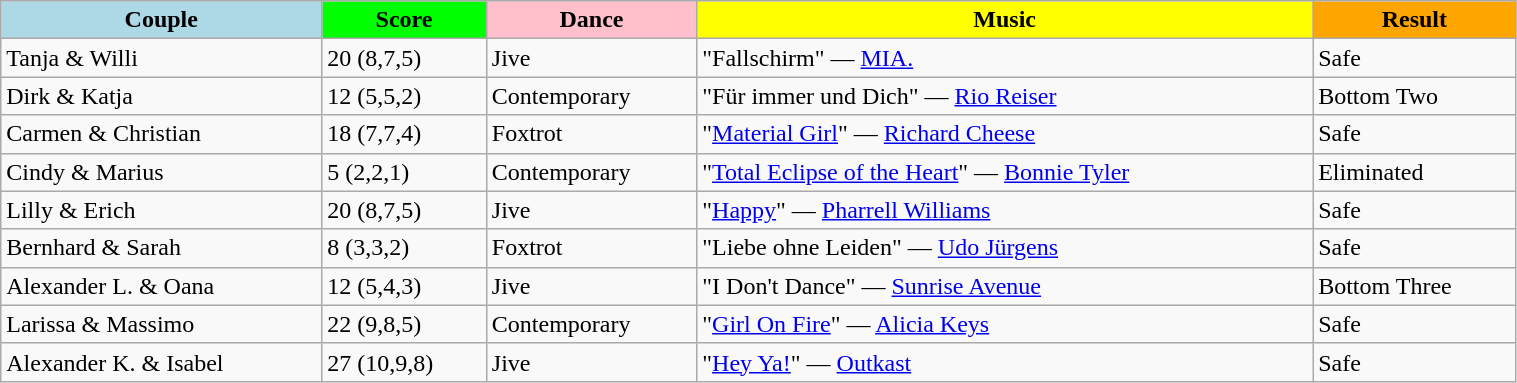<table class="wikitable" style="width:80%;">
<tr>
<th style="background:lightblue;">Couple</th>
<th style="background:lime;">Score</th>
<th style="background:pink;">Dance</th>
<th style="background:yellow;">Music</th>
<th style="background:orange;">Result</th>
</tr>
<tr>
<td>Tanja & Willi</td>
<td>20 (8,7,5)</td>
<td>Jive</td>
<td>"Fallschirm" — <a href='#'>MIA.</a></td>
<td>Safe</td>
</tr>
<tr>
<td>Dirk & Katja</td>
<td>12 (5,5,2)</td>
<td>Contemporary</td>
<td>"Für immer und Dich" — <a href='#'>Rio Reiser</a></td>
<td>Bottom Two</td>
</tr>
<tr>
<td>Carmen & Christian</td>
<td>18 (7,7,4)</td>
<td>Foxtrot</td>
<td>"<a href='#'>Material Girl</a>" — <a href='#'>Richard Cheese</a></td>
<td>Safe</td>
</tr>
<tr>
<td>Cindy & Marius</td>
<td>5 (2,2,1)</td>
<td>Contemporary</td>
<td>"<a href='#'>Total Eclipse of the Heart</a>" — <a href='#'>Bonnie Tyler</a></td>
<td>Eliminated</td>
</tr>
<tr>
<td>Lilly & Erich</td>
<td>20 (8,7,5)</td>
<td>Jive</td>
<td>"<a href='#'>Happy</a>" — <a href='#'>Pharrell Williams</a></td>
<td>Safe</td>
</tr>
<tr>
<td>Bernhard & Sarah</td>
<td>8 (3,3,2)</td>
<td>Foxtrot</td>
<td>"Liebe ohne Leiden" — <a href='#'>Udo Jürgens</a></td>
<td>Safe</td>
</tr>
<tr>
<td>Alexander L. & Oana</td>
<td>12 (5,4,3)</td>
<td>Jive</td>
<td>"I Don't Dance" — <a href='#'>Sunrise Avenue</a></td>
<td>Bottom Three</td>
</tr>
<tr>
<td>Larissa & Massimo</td>
<td>22 (9,8,5)</td>
<td>Contemporary</td>
<td>"<a href='#'>Girl On Fire</a>" — <a href='#'>Alicia Keys</a></td>
<td>Safe</td>
</tr>
<tr>
<td>Alexander K. & Isabel</td>
<td>27 (10,9,8)</td>
<td>Jive</td>
<td>"<a href='#'>Hey Ya!</a>" — <a href='#'>Outkast</a></td>
<td>Safe</td>
</tr>
</table>
